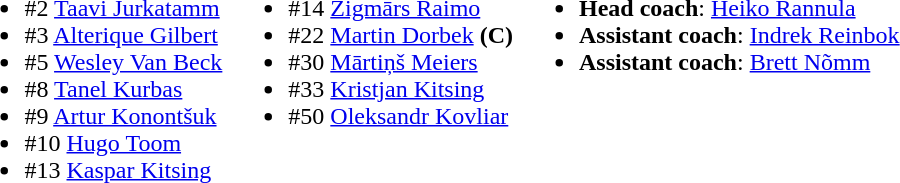<table>
<tr valign="top">
<td><br><ul><li>#2  <a href='#'>Taavi Jurkatamm</a></li><li>#3  <a href='#'>Alterique Gilbert</a></li><li>#5  <a href='#'>Wesley Van Beck</a></li><li>#8  <a href='#'>Tanel Kurbas</a></li><li>#9  <a href='#'>Artur Konontšuk</a></li><li>#10  <a href='#'>Hugo Toom</a></li><li>#13  <a href='#'>Kaspar Kitsing</a></li></ul></td>
<td><br><ul><li>#14  <a href='#'>Zigmārs Raimo</a></li><li>#22  <a href='#'>Martin Dorbek</a> <strong>(C)</strong></li><li>#30  <a href='#'>Mārtiņš Meiers</a></li><li>#33  <a href='#'>Kristjan Kitsing</a></li><li>#50  <a href='#'>Oleksandr Kovliar</a></li></ul></td>
<td><br><ul><li><strong>Head coach</strong>:  <a href='#'>Heiko Rannula</a></li><li><strong>Assistant coach</strong>:  <a href='#'>Indrek Reinbok</a></li><li><strong>Assistant coach</strong>:  <a href='#'>Brett Nõmm</a></li></ul></td>
</tr>
</table>
